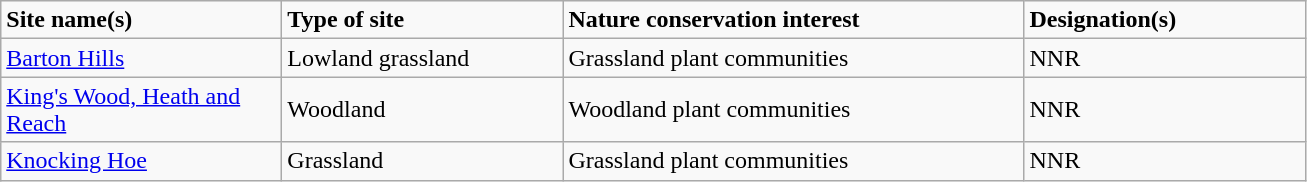<table class="wikitable">
<tr>
<td style="width:180px"><strong>Site name(s)</strong></td>
<td style="width:180px"><strong>Type of site</strong></td>
<td style="width:300px"><strong>Nature conservation interest</strong></td>
<td style="width:180px"><strong>Designation(s)</strong></td>
</tr>
<tr>
<td><a href='#'>Barton Hills</a></td>
<td>Lowland grassland</td>
<td>Grassland plant communities</td>
<td>NNR</td>
</tr>
<tr>
<td><a href='#'>King's Wood, Heath and Reach</a></td>
<td>Woodland</td>
<td>Woodland plant communities</td>
<td>NNR</td>
</tr>
<tr>
<td><a href='#'>Knocking Hoe</a></td>
<td>Grassland</td>
<td>Grassland plant communities</td>
<td>NNR</td>
</tr>
</table>
